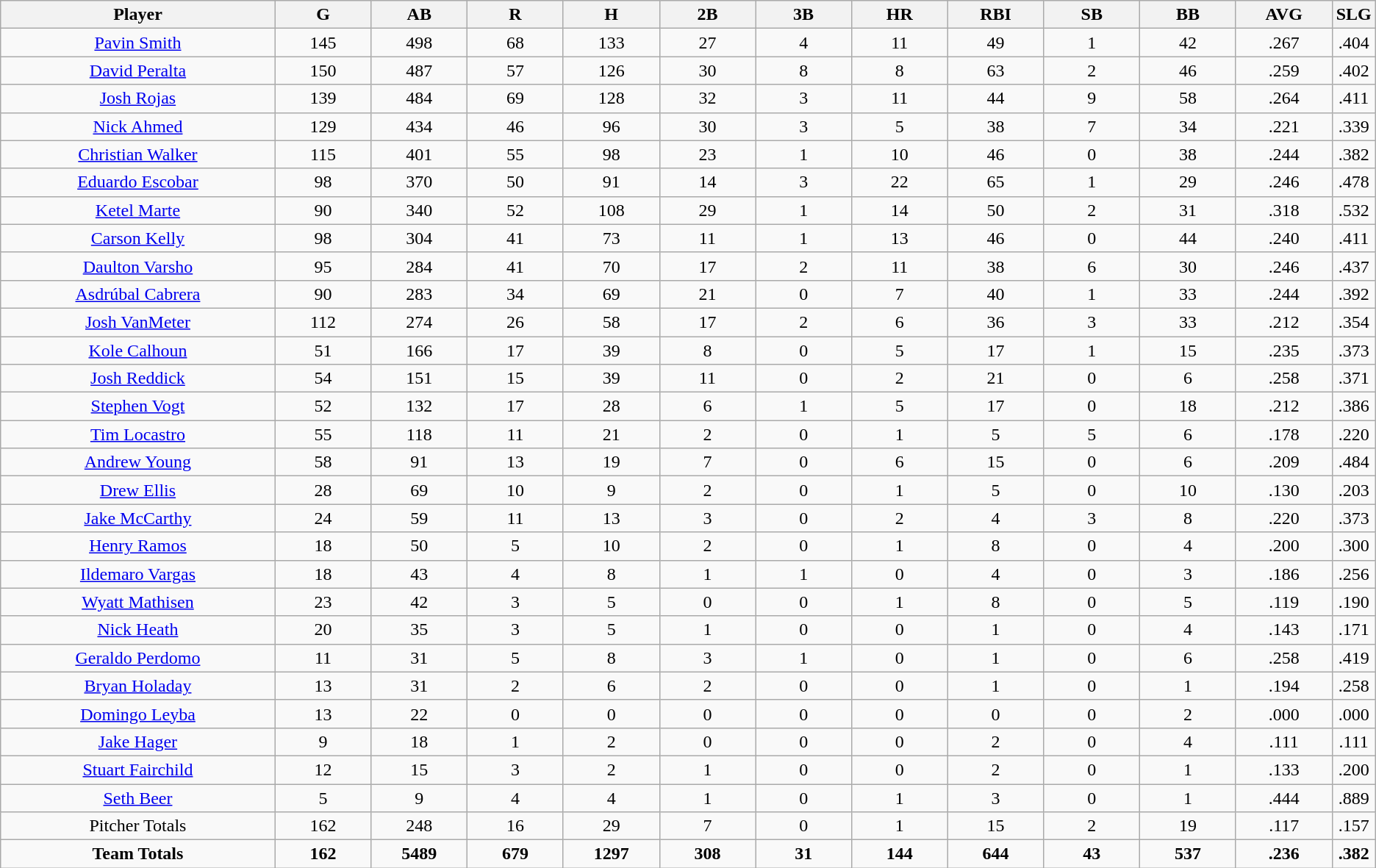<table class=wikitable style="text-align:center">
<tr>
<th bgcolor=#DDDDFF; width="20%">Player</th>
<th bgcolor=#DDDDFF; width="7%">G</th>
<th bgcolor=#DDDDFF; width="7%">AB</th>
<th bgcolor=#DDDDFF; width="7%">R</th>
<th bgcolor=#DDDDFF; width="7%">H</th>
<th bgcolor=#DDDDFF; width="7%">2B</th>
<th bgcolor=#DDDDFF; width="7%">3B</th>
<th bgcolor=#DDDDFF; width="7%">HR</th>
<th bgcolor=#DDDDFF; width="7%">RBI</th>
<th bgcolor=#DDDDFF; width="7%">SB</th>
<th bgcolor=#DDDDFF; width="7%">BB</th>
<th bgcolor=#DDDDFF; width="7%">AVG</th>
<th bgcolor=#DDDDFF; width="7%">SLG</th>
</tr>
<tr>
<td><a href='#'>Pavin Smith</a></td>
<td>145</td>
<td>498</td>
<td>68</td>
<td>133</td>
<td>27</td>
<td>4</td>
<td>11</td>
<td>49</td>
<td>1</td>
<td>42</td>
<td>.267</td>
<td>.404</td>
</tr>
<tr>
<td><a href='#'>David Peralta</a></td>
<td>150</td>
<td>487</td>
<td>57</td>
<td>126</td>
<td>30</td>
<td>8</td>
<td>8</td>
<td>63</td>
<td>2</td>
<td>46</td>
<td>.259</td>
<td>.402</td>
</tr>
<tr>
<td><a href='#'>Josh Rojas</a></td>
<td>139</td>
<td>484</td>
<td>69</td>
<td>128</td>
<td>32</td>
<td>3</td>
<td>11</td>
<td>44</td>
<td>9</td>
<td>58</td>
<td>.264</td>
<td>.411</td>
</tr>
<tr>
<td><a href='#'>Nick Ahmed</a></td>
<td>129</td>
<td>434</td>
<td>46</td>
<td>96</td>
<td>30</td>
<td>3</td>
<td>5</td>
<td>38</td>
<td>7</td>
<td>34</td>
<td>.221</td>
<td>.339</td>
</tr>
<tr>
<td><a href='#'>Christian Walker</a></td>
<td>115</td>
<td>401</td>
<td>55</td>
<td>98</td>
<td>23</td>
<td>1</td>
<td>10</td>
<td>46</td>
<td>0</td>
<td>38</td>
<td>.244</td>
<td>.382</td>
</tr>
<tr>
<td><a href='#'>Eduardo Escobar</a></td>
<td>98</td>
<td>370</td>
<td>50</td>
<td>91</td>
<td>14</td>
<td>3</td>
<td>22</td>
<td>65</td>
<td>1</td>
<td>29</td>
<td>.246</td>
<td>.478</td>
</tr>
<tr>
<td><a href='#'>Ketel Marte</a></td>
<td>90</td>
<td>340</td>
<td>52</td>
<td>108</td>
<td>29</td>
<td>1</td>
<td>14</td>
<td>50</td>
<td>2</td>
<td>31</td>
<td>.318</td>
<td>.532</td>
</tr>
<tr>
<td><a href='#'>Carson Kelly</a></td>
<td>98</td>
<td>304</td>
<td>41</td>
<td>73</td>
<td>11</td>
<td>1</td>
<td>13</td>
<td>46</td>
<td>0</td>
<td>44</td>
<td>.240</td>
<td>.411</td>
</tr>
<tr>
<td><a href='#'>Daulton Varsho</a></td>
<td>95</td>
<td>284</td>
<td>41</td>
<td>70</td>
<td>17</td>
<td>2</td>
<td>11</td>
<td>38</td>
<td>6</td>
<td>30</td>
<td>.246</td>
<td>.437</td>
</tr>
<tr>
<td><a href='#'>Asdrúbal Cabrera</a></td>
<td>90</td>
<td>283</td>
<td>34</td>
<td>69</td>
<td>21</td>
<td>0</td>
<td>7</td>
<td>40</td>
<td>1</td>
<td>33</td>
<td>.244</td>
<td>.392</td>
</tr>
<tr>
<td><a href='#'>Josh VanMeter</a></td>
<td>112</td>
<td>274</td>
<td>26</td>
<td>58</td>
<td>17</td>
<td>2</td>
<td>6</td>
<td>36</td>
<td>3</td>
<td>33</td>
<td>.212</td>
<td>.354</td>
</tr>
<tr>
<td><a href='#'>Kole Calhoun</a></td>
<td>51</td>
<td>166</td>
<td>17</td>
<td>39</td>
<td>8</td>
<td>0</td>
<td>5</td>
<td>17</td>
<td>1</td>
<td>15</td>
<td>.235</td>
<td>.373</td>
</tr>
<tr>
<td><a href='#'>Josh Reddick</a></td>
<td>54</td>
<td>151</td>
<td>15</td>
<td>39</td>
<td>11</td>
<td>0</td>
<td>2</td>
<td>21</td>
<td>0</td>
<td>6</td>
<td>.258</td>
<td>.371</td>
</tr>
<tr>
<td><a href='#'>Stephen Vogt</a></td>
<td>52</td>
<td>132</td>
<td>17</td>
<td>28</td>
<td>6</td>
<td>1</td>
<td>5</td>
<td>17</td>
<td>0</td>
<td>18</td>
<td>.212</td>
<td>.386</td>
</tr>
<tr>
<td><a href='#'>Tim Locastro</a></td>
<td>55</td>
<td>118</td>
<td>11</td>
<td>21</td>
<td>2</td>
<td>0</td>
<td>1</td>
<td>5</td>
<td>5</td>
<td>6</td>
<td>.178</td>
<td>.220</td>
</tr>
<tr>
<td><a href='#'>Andrew Young</a></td>
<td>58</td>
<td>91</td>
<td>13</td>
<td>19</td>
<td>7</td>
<td>0</td>
<td>6</td>
<td>15</td>
<td>0</td>
<td>6</td>
<td>.209</td>
<td>.484</td>
</tr>
<tr>
<td><a href='#'>Drew Ellis</a></td>
<td>28</td>
<td>69</td>
<td>10</td>
<td>9</td>
<td>2</td>
<td>0</td>
<td>1</td>
<td>5</td>
<td>0</td>
<td>10</td>
<td>.130</td>
<td>.203</td>
</tr>
<tr>
<td><a href='#'>Jake McCarthy</a></td>
<td>24</td>
<td>59</td>
<td>11</td>
<td>13</td>
<td>3</td>
<td>0</td>
<td>2</td>
<td>4</td>
<td>3</td>
<td>8</td>
<td>.220</td>
<td>.373</td>
</tr>
<tr>
<td><a href='#'>Henry Ramos</a></td>
<td>18</td>
<td>50</td>
<td>5</td>
<td>10</td>
<td>2</td>
<td>0</td>
<td>1</td>
<td>8</td>
<td>0</td>
<td>4</td>
<td>.200</td>
<td>.300</td>
</tr>
<tr>
<td><a href='#'>Ildemaro Vargas</a></td>
<td>18</td>
<td>43</td>
<td>4</td>
<td>8</td>
<td>1</td>
<td>1</td>
<td>0</td>
<td>4</td>
<td>0</td>
<td>3</td>
<td>.186</td>
<td>.256</td>
</tr>
<tr>
<td><a href='#'>Wyatt Mathisen</a></td>
<td>23</td>
<td>42</td>
<td>3</td>
<td>5</td>
<td>0</td>
<td>0</td>
<td>1</td>
<td>8</td>
<td>0</td>
<td>5</td>
<td>.119</td>
<td>.190</td>
</tr>
<tr>
<td><a href='#'>Nick Heath</a></td>
<td>20</td>
<td>35</td>
<td>3</td>
<td>5</td>
<td>1</td>
<td>0</td>
<td>0</td>
<td>1</td>
<td>0</td>
<td>4</td>
<td>.143</td>
<td>.171</td>
</tr>
<tr>
<td><a href='#'>Geraldo Perdomo</a></td>
<td>11</td>
<td>31</td>
<td>5</td>
<td>8</td>
<td>3</td>
<td>1</td>
<td>0</td>
<td>1</td>
<td>0</td>
<td>6</td>
<td>.258</td>
<td>.419</td>
</tr>
<tr>
<td><a href='#'>Bryan Holaday</a></td>
<td>13</td>
<td>31</td>
<td>2</td>
<td>6</td>
<td>2</td>
<td>0</td>
<td>0</td>
<td>1</td>
<td>0</td>
<td>1</td>
<td>.194</td>
<td>.258</td>
</tr>
<tr>
<td><a href='#'>Domingo Leyba</a></td>
<td>13</td>
<td>22</td>
<td>0</td>
<td>0</td>
<td>0</td>
<td>0</td>
<td>0</td>
<td>0</td>
<td>0</td>
<td>2</td>
<td>.000</td>
<td>.000</td>
</tr>
<tr>
<td><a href='#'>Jake Hager</a></td>
<td>9</td>
<td>18</td>
<td>1</td>
<td>2</td>
<td>0</td>
<td>0</td>
<td>0</td>
<td>2</td>
<td>0</td>
<td>4</td>
<td>.111</td>
<td>.111</td>
</tr>
<tr>
<td><a href='#'>Stuart Fairchild</a></td>
<td>12</td>
<td>15</td>
<td>3</td>
<td>2</td>
<td>1</td>
<td>0</td>
<td>0</td>
<td>2</td>
<td>0</td>
<td>1</td>
<td>.133</td>
<td>.200</td>
</tr>
<tr>
<td><a href='#'>Seth Beer</a></td>
<td>5</td>
<td>9</td>
<td>4</td>
<td>4</td>
<td>1</td>
<td>0</td>
<td>1</td>
<td>3</td>
<td>0</td>
<td>1</td>
<td>.444</td>
<td>.889</td>
</tr>
<tr>
<td>Pitcher Totals</td>
<td>162</td>
<td>248</td>
<td>16</td>
<td>29</td>
<td>7</td>
<td>0</td>
<td>1</td>
<td>15</td>
<td>2</td>
<td>19</td>
<td>.117</td>
<td>.157</td>
</tr>
<tr>
<td><strong>Team Totals</strong></td>
<td><strong>162</strong></td>
<td><strong>5489</strong></td>
<td><strong>679</strong></td>
<td><strong>1297</strong></td>
<td><strong>308</strong></td>
<td><strong>31</strong></td>
<td><strong>144</strong></td>
<td><strong>644</strong></td>
<td><strong>43</strong></td>
<td><strong>537</strong></td>
<td><strong>.236</strong></td>
<td><strong>.382</strong></td>
</tr>
</table>
